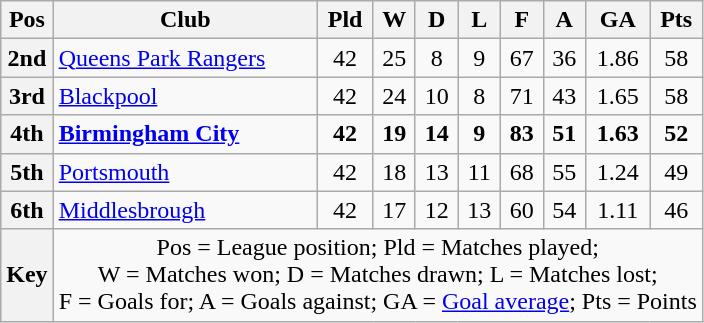<table class="wikitable" style="text-align:center">
<tr>
<th scope="col">Pos</th>
<th scope="col">Club</th>
<th scope="col">Pld</th>
<th scope="col">W</th>
<th scope="col">D</th>
<th scope="col">L</th>
<th scope="col">F</th>
<th scope="col">A</th>
<th scope="col">GA</th>
<th scope="col">Pts</th>
</tr>
<tr>
<th scope="row">2nd</th>
<td align="left"><a href='#'>Queens Park Rangers</a></td>
<td>42</td>
<td>25</td>
<td>8</td>
<td>9</td>
<td>67</td>
<td>36</td>
<td>1.86</td>
<td>58</td>
</tr>
<tr>
<th scope="row">3rd</th>
<td align="left"><a href='#'>Blackpool</a></td>
<td>42</td>
<td>24</td>
<td>10</td>
<td>8</td>
<td>71</td>
<td>43</td>
<td>1.65</td>
<td>58</td>
</tr>
<tr style="font-weight:bold">
<th scope="row">4th</th>
<td align="left"><a href='#'>Birmingham City</a></td>
<td>42</td>
<td>19</td>
<td>14</td>
<td>9</td>
<td>83</td>
<td>51</td>
<td>1.63</td>
<td>52</td>
</tr>
<tr>
<th scope="row">5th</th>
<td align="left"><a href='#'>Portsmouth</a></td>
<td>42</td>
<td>18</td>
<td>13</td>
<td>11</td>
<td>68</td>
<td>55</td>
<td>1.24</td>
<td>49</td>
</tr>
<tr>
<th scope="row">6th</th>
<td align="left"><a href='#'>Middlesbrough</a></td>
<td>42</td>
<td>17</td>
<td>12</td>
<td>13</td>
<td>60</td>
<td>54</td>
<td>1.11</td>
<td>46</td>
</tr>
<tr>
<th scope="row">Key</th>
<td colspan="9">Pos = League position; Pld = Matches played;<br>W = Matches won; D = Matches drawn; L = Matches lost;<br>F = Goals for; A = Goals against; GA = <a href='#'>Goal average</a>; Pts = Points</td>
</tr>
</table>
